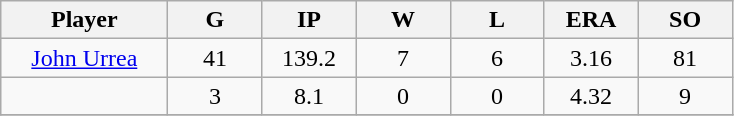<table class="wikitable sortable">
<tr>
<th bgcolor="#DDDDFF" width="16%">Player</th>
<th bgcolor="#DDDDFF" width="9%">G</th>
<th bgcolor="#DDDDFF" width="9%">IP</th>
<th bgcolor="#DDDDFF" width="9%">W</th>
<th bgcolor="#DDDDFF" width="9%">L</th>
<th bgcolor="#DDDDFF" width="9%">ERA</th>
<th bgcolor="#DDDDFF" width="9%">SO</th>
</tr>
<tr align="center">
<td><a href='#'>John Urrea</a></td>
<td>41</td>
<td>139.2</td>
<td>7</td>
<td>6</td>
<td>3.16</td>
<td>81</td>
</tr>
<tr align=center>
<td></td>
<td>3</td>
<td>8.1</td>
<td>0</td>
<td>0</td>
<td>4.32</td>
<td>9</td>
</tr>
<tr align="center">
</tr>
</table>
